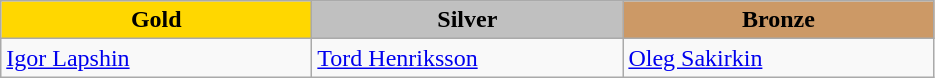<table class="wikitable" style="text-align:left">
<tr align="center">
<td width=200 bgcolor=gold><strong>Gold</strong></td>
<td width=200 bgcolor=silver><strong>Silver</strong></td>
<td width=200 bgcolor=CC9966><strong>Bronze</strong></td>
</tr>
<tr>
<td><a href='#'>Igor Lapshin</a><br><em></em></td>
<td><a href='#'>Tord Henriksson</a><br><em></em></td>
<td><a href='#'>Oleg Sakirkin</a><br><em></em></td>
</tr>
</table>
